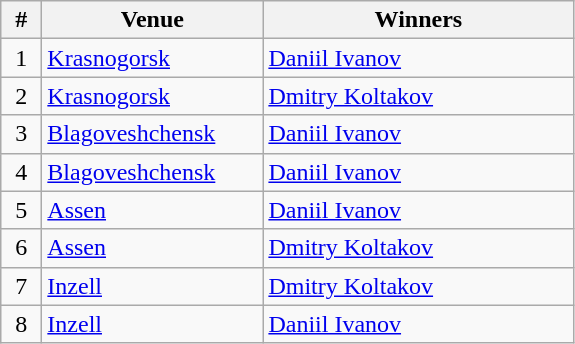<table class="wikitable">
<tr align=center>
<th width=20px>#</th>
<th width=140px>Venue</th>
<th width=200px>Winners</th>
</tr>
<tr>
<td align=center>1</td>
<td> <a href='#'>Krasnogorsk</a></td>
<td> <a href='#'>Daniil Ivanov</a></td>
</tr>
<tr>
<td align=center>2</td>
<td> <a href='#'>Krasnogorsk</a></td>
<td> <a href='#'>Dmitry Koltakov</a></td>
</tr>
<tr =>
<td align=center>3</td>
<td> <a href='#'>Blagoveshchensk</a></td>
<td> <a href='#'>Daniil Ivanov</a></td>
</tr>
<tr>
<td align=center>4</td>
<td> <a href='#'>Blagoveshchensk</a></td>
<td> <a href='#'>Daniil Ivanov</a></td>
</tr>
<tr>
<td align=center>5</td>
<td> <a href='#'>Assen</a></td>
<td> <a href='#'>Daniil Ivanov</a></td>
</tr>
<tr>
<td align=center>6</td>
<td> <a href='#'>Assen</a></td>
<td> <a href='#'>Dmitry Koltakov</a></td>
</tr>
<tr>
<td align=center>7</td>
<td> <a href='#'>Inzell</a></td>
<td> <a href='#'>Dmitry Koltakov</a></td>
</tr>
<tr>
<td align=center>8</td>
<td> <a href='#'>Inzell</a></td>
<td> <a href='#'>Daniil Ivanov</a></td>
</tr>
</table>
